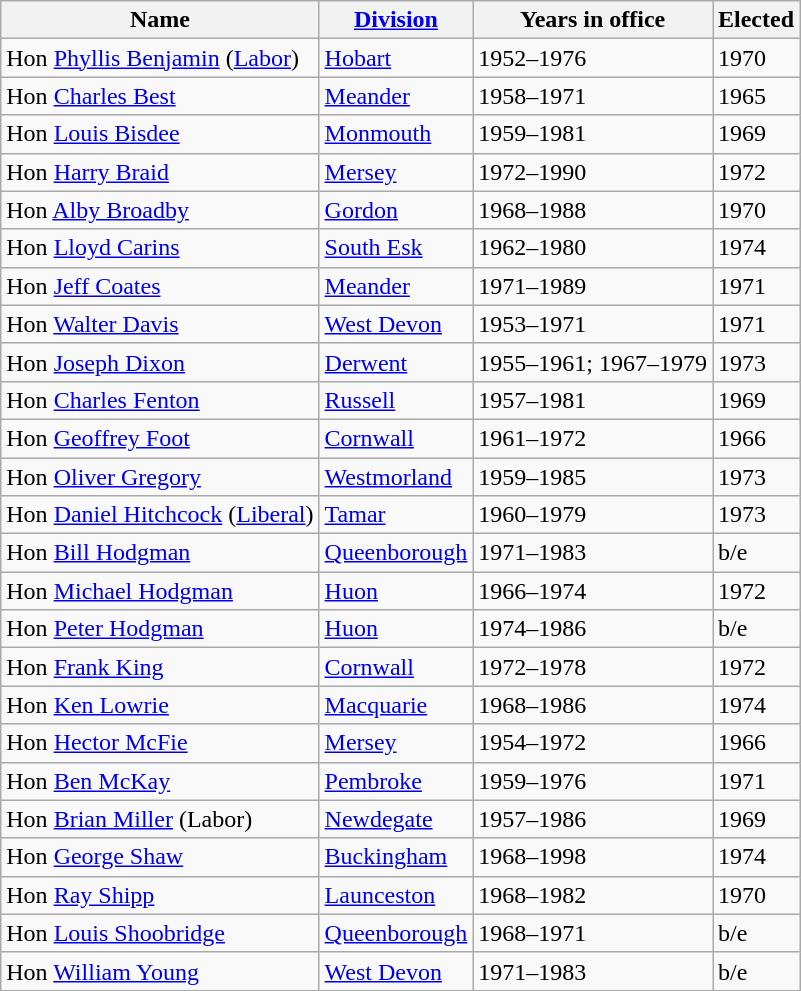<table class="wikitable sortable">
<tr>
<th><strong>Name</strong></th>
<th><strong><a href='#'>Division</a></strong></th>
<th><strong>Years in office</strong></th>
<th><strong>Elected</strong></th>
</tr>
<tr>
<td>Hon <a href='#'>Phyllis Benjamin</a> (<a href='#'>Labor</a>)</td>
<td><a href='#'>Hobart</a></td>
<td>1952–1976</td>
<td>1970</td>
</tr>
<tr>
<td>Hon <a href='#'>Charles Best</a></td>
<td><a href='#'>Meander</a></td>
<td>1958–1971</td>
<td>1965</td>
</tr>
<tr>
<td>Hon <a href='#'>Louis Bisdee</a></td>
<td><a href='#'>Monmouth</a></td>
<td>1959–1981</td>
<td>1969</td>
</tr>
<tr>
<td>Hon <a href='#'>Harry Braid</a></td>
<td><a href='#'>Mersey</a></td>
<td>1972–1990</td>
<td>1972</td>
</tr>
<tr>
<td>Hon <a href='#'>Alby Broadby</a></td>
<td><a href='#'>Gordon</a></td>
<td>1968–1988</td>
<td>1970</td>
</tr>
<tr>
<td>Hon <a href='#'>Lloyd Carins</a></td>
<td><a href='#'>South Esk</a></td>
<td>1962–1980</td>
<td>1974</td>
</tr>
<tr>
<td>Hon <a href='#'>Jeff Coates</a></td>
<td><a href='#'>Meander</a></td>
<td>1971–1989</td>
<td>1971</td>
</tr>
<tr>
<td>Hon <a href='#'>Walter Davis</a></td>
<td><a href='#'>West Devon</a></td>
<td>1953–1971</td>
<td>1971</td>
</tr>
<tr>
<td>Hon <a href='#'>Joseph Dixon</a></td>
<td><a href='#'>Derwent</a></td>
<td>1955–1961; 1967–1979</td>
<td>1973</td>
</tr>
<tr>
<td>Hon <a href='#'>Charles Fenton</a></td>
<td><a href='#'>Russell</a></td>
<td>1957–1981</td>
<td>1969</td>
</tr>
<tr>
<td>Hon <a href='#'>Geoffrey Foot</a></td>
<td><a href='#'>Cornwall</a></td>
<td>1961–1972</td>
<td>1966</td>
</tr>
<tr>
<td>Hon <a href='#'>Oliver Gregory</a></td>
<td><a href='#'>Westmorland</a></td>
<td>1959–1985</td>
<td>1973</td>
</tr>
<tr>
<td>Hon <a href='#'>Daniel Hitchcock</a> (<a href='#'>Liberal</a>)</td>
<td><a href='#'>Tamar</a></td>
<td>1960–1979</td>
<td>1973</td>
</tr>
<tr>
<td>Hon <a href='#'>Bill Hodgman</a></td>
<td><a href='#'>Queenborough</a></td>
<td>1971–1983</td>
<td>b/e</td>
</tr>
<tr>
<td>Hon <a href='#'>Michael Hodgman</a></td>
<td><a href='#'>Huon</a></td>
<td>1966–1974</td>
<td>1972</td>
</tr>
<tr>
<td>Hon <a href='#'>Peter Hodgman</a></td>
<td><a href='#'>Huon</a></td>
<td>1974–1986</td>
<td>b/e</td>
</tr>
<tr>
<td>Hon <a href='#'>Frank King</a></td>
<td><a href='#'>Cornwall</a></td>
<td>1972–1978</td>
<td>1972</td>
</tr>
<tr>
<td>Hon <a href='#'>Ken Lowrie</a></td>
<td><a href='#'>Macquarie</a></td>
<td>1968–1986</td>
<td>1974</td>
</tr>
<tr>
<td>Hon <a href='#'>Hector McFie</a></td>
<td><a href='#'>Mersey</a></td>
<td>1954–1972</td>
<td>1966</td>
</tr>
<tr>
<td>Hon <a href='#'>Ben McKay</a></td>
<td><a href='#'>Pembroke</a></td>
<td>1959–1976</td>
<td>1971</td>
</tr>
<tr>
<td>Hon <a href='#'>Brian Miller</a> (Labor)</td>
<td><a href='#'>Newdegate</a></td>
<td>1957–1986</td>
<td>1969</td>
</tr>
<tr>
<td>Hon <a href='#'>George Shaw</a></td>
<td><a href='#'>Buckingham</a></td>
<td>1968–1998</td>
<td>1974</td>
</tr>
<tr>
<td>Hon <a href='#'>Ray Shipp</a></td>
<td><a href='#'>Launceston</a></td>
<td>1968–1982</td>
<td>1970</td>
</tr>
<tr>
<td>Hon <a href='#'>Louis Shoobridge</a></td>
<td><a href='#'>Queenborough</a></td>
<td>1968–1971</td>
<td>b/e</td>
</tr>
<tr>
<td>Hon <a href='#'>William Young</a></td>
<td><a href='#'>West Devon</a></td>
<td>1971–1983</td>
<td>b/e</td>
</tr>
</table>
